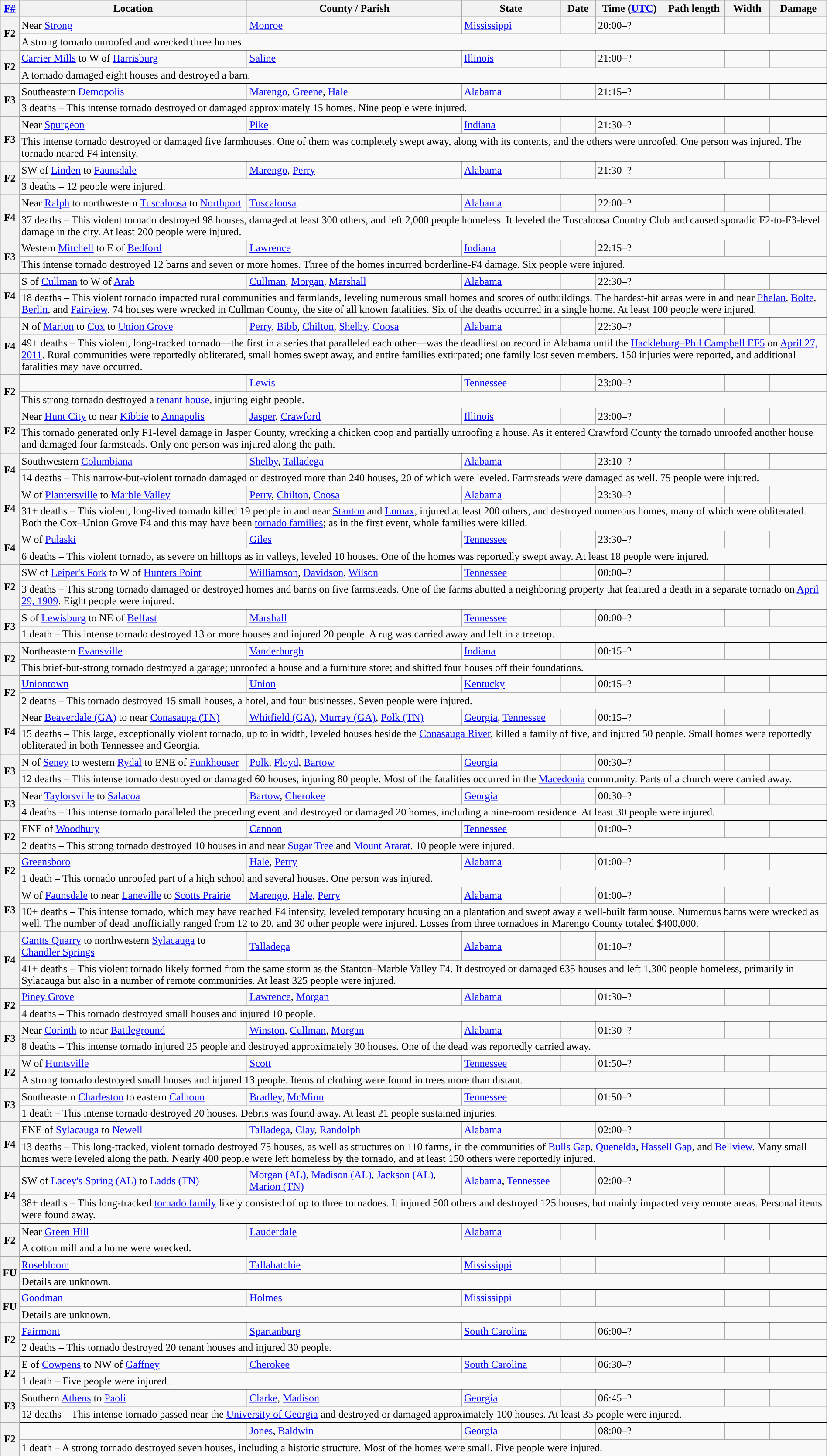<table class="wikitable sortable" style="width:100%;">
<tr>
<th scope="col"  style="width:2%; text-align:center;"><a href='#'>F#</a></th>
<th scope="col" text-align:center;" class="unsortable">Location</th>
<th scope="col" text-align:center;" class="unsortable">County / Parish</th>
<th scope="col" text-align:center;">State</th>
<th scope="col" align="center">Date</th>
<th scope="col" text-align:center;">Time (<a href='#'>UTC</a>)</th>
<th scope="col" text-align:center;">Path length</th>
<th scope="col" text-align:center;">Width</th>
<th scope="col" text-align:center;">Damage</th>
</tr>
<tr>
<th scope="row" rowspan="2" style="background-color:#">F2</th>
<td>Near <a href='#'>Strong</a></td>
<td><a href='#'>Monroe</a></td>
<td><a href='#'>Mississippi</a></td>
<td></td>
<td>20:00–?</td>
<td></td>
<td></td>
<td></td>
</tr>
<tr class="expand-child">
<td colspan="8" style=" border-bottom: 1px solid black;">A strong tornado unroofed and wrecked three homes.</td>
</tr>
<tr>
<th scope="row" rowspan="2" style="background-color:#">F2</th>
<td><a href='#'>Carrier Mills</a> to W of <a href='#'>Harrisburg</a></td>
<td><a href='#'>Saline</a></td>
<td><a href='#'>Illinois</a></td>
<td></td>
<td>21:00–?</td>
<td></td>
<td></td>
<td></td>
</tr>
<tr class="expand-child">
<td colspan="8" style=" border-bottom: 1px solid black;">A tornado damaged eight houses and destroyed a barn.</td>
</tr>
<tr>
<th scope="row" rowspan="2" style="background-color:#">F3</th>
<td>Southeastern <a href='#'>Demopolis</a></td>
<td><a href='#'>Marengo</a>, <a href='#'>Greene</a>, <a href='#'>Hale</a></td>
<td><a href='#'>Alabama</a></td>
<td></td>
<td>21:15–?</td>
<td></td>
<td></td>
<td></td>
</tr>
<tr class="expand-child">
<td colspan="8" style=" border-bottom: 1px solid black;">3 deaths – This intense tornado destroyed or damaged approximately 15 homes. Nine people were injured.</td>
</tr>
<tr>
<th scope="row" rowspan="2" style="background-color:#">F3</th>
<td>Near <a href='#'>Spurgeon</a></td>
<td><a href='#'>Pike</a></td>
<td><a href='#'>Indiana</a></td>
<td></td>
<td>21:30–?</td>
<td></td>
<td></td>
<td></td>
</tr>
<tr class="expand-child">
<td colspan="8" style=" border-bottom: 1px solid black;">This intense tornado destroyed or damaged five farmhouses. One of them was completely swept away, along with its contents, and the others were unroofed. One person was injured. The tornado neared F4 intensity.</td>
</tr>
<tr>
<th scope="row" rowspan="2" style="background-color:#">F2</th>
<td>SW of <a href='#'>Linden</a> to <a href='#'>Faunsdale</a></td>
<td><a href='#'>Marengo</a>, <a href='#'>Perry</a></td>
<td><a href='#'>Alabama</a></td>
<td></td>
<td>21:30–?</td>
<td></td>
<td></td>
<td></td>
</tr>
<tr class="expand-child">
<td colspan="8" style=" border-bottom: 1px solid black;">3 deaths – 12 people were injured.</td>
</tr>
<tr>
<th scope="row" rowspan="2" style="background-color:#">F4</th>
<td>Near <a href='#'>Ralph</a> to northwestern <a href='#'>Tuscaloosa</a> to <a href='#'>Northport</a></td>
<td><a href='#'>Tuscaloosa</a></td>
<td><a href='#'>Alabama</a></td>
<td></td>
<td>22:00–?</td>
<td></td>
<td></td>
</tr>
<tr class="expand-child">
<td colspan="8" style=" border-bottom: 1px solid black;">37 deaths – This violent tornado destroyed 98 houses, damaged at least 300 others, and left 2,000 people homeless. It leveled the Tuscaloosa Country Club and caused sporadic F2-to-F3-level damage in the city. At least 200 people were injured.</td>
</tr>
<tr>
<th scope="row" rowspan="2" style="background-color:#">F3</th>
<td>Western <a href='#'>Mitchell</a> to E of <a href='#'>Bedford</a></td>
<td><a href='#'>Lawrence</a></td>
<td><a href='#'>Indiana</a></td>
<td></td>
<td>22:15–?</td>
<td></td>
<td></td>
<td></td>
</tr>
<tr class="expand-child">
<td colspan="8" style=" border-bottom: 1px solid black;">This intense tornado destroyed 12 barns and seven or more homes. Three of the homes incurred borderline-F4 damage. Six people were injured.</td>
</tr>
<tr>
<th scope="row" rowspan="2" style="background-color:#">F4</th>
<td>S of <a href='#'>Cullman</a> to W of <a href='#'>Arab</a></td>
<td><a href='#'>Cullman</a>, <a href='#'>Morgan</a>, <a href='#'>Marshall</a></td>
<td><a href='#'>Alabama</a></td>
<td></td>
<td>22:30–?</td>
<td></td>
<td></td>
</tr>
<tr class="expand-child">
<td colspan="8" style=" border-bottom: 1px solid black;">18 deaths – This violent tornado impacted rural communities and farmlands, leveling numerous small homes and scores of outbuildings. The hardest-hit areas were in and near <a href='#'>Phelan</a>, <a href='#'>Bolte</a>, <a href='#'>Berlin</a>, and <a href='#'>Fairview</a>. 74 houses were wrecked in Cullman County, the site of all known fatalities. Six of the deaths occurred in a single home. At least 100 people were injured.</td>
</tr>
<tr>
<th scope="row" rowspan="2" style="background-color:#">F4</th>
<td>N of <a href='#'>Marion</a> to <a href='#'>Cox</a> to <a href='#'>Union Grove</a></td>
<td><a href='#'>Perry</a>, <a href='#'>Bibb</a>, <a href='#'>Chilton</a>, <a href='#'>Shelby</a>, <a href='#'>Coosa</a></td>
<td><a href='#'>Alabama</a></td>
<td></td>
<td>22:30–?</td>
<td></td>
<td></td>
</tr>
<tr class="expand-child">
<td colspan="8" style=" border-bottom: 1px solid black;">49+ deaths – This violent, long-tracked tornado—the first in a series that paralleled each other—was the deadliest on record in Alabama until the <a href='#'>Hackleburg–Phil Campbell EF5</a> on <a href='#'>April 27, 2011</a>.  Rural communities were reportedly obliterated, small homes swept away, and entire families extirpated; one family lost seven members. 150 injuries were reported, and additional fatalities may have occurred.</td>
</tr>
<tr>
<th scope="row" rowspan="2" style="background-color:#">F2</th>
<td></td>
<td><a href='#'>Lewis</a></td>
<td><a href='#'>Tennessee</a></td>
<td></td>
<td>23:00–?</td>
<td></td>
<td></td>
</tr>
<tr class="expand-child">
<td colspan="8" style=" border-bottom: 1px solid black;">This strong tornado destroyed a <a href='#'>tenant house</a>, injuring eight people.</td>
</tr>
<tr>
<th scope="row" rowspan="2" style="background-color:#">F2</th>
<td>Near <a href='#'>Hunt City</a> to near <a href='#'>Kibbie</a> to <a href='#'>Annapolis</a></td>
<td><a href='#'>Jasper</a>, <a href='#'>Crawford</a></td>
<td><a href='#'>Illinois</a></td>
<td></td>
<td>23:00–?</td>
<td></td>
<td></td>
</tr>
<tr class="expand-child">
<td colspan="8" style=" border-bottom: 1px solid black;">This tornado generated only F1-level damage in Jasper County, wrecking a chicken coop and partially unroofing a house. As it entered Crawford County the tornado unroofed another house and damaged four farmsteads. Only one person was injured along the path.</td>
</tr>
<tr>
<th scope="row" rowspan="2" style="background-color:#">F4</th>
<td>Southwestern <a href='#'>Columbiana</a></td>
<td><a href='#'>Shelby</a>, <a href='#'>Talladega</a></td>
<td><a href='#'>Alabama</a></td>
<td></td>
<td>23:10–?</td>
<td></td>
<td></td>
<td></td>
</tr>
<tr class="expand-child">
<td colspan="8" style=" border-bottom: 1px solid black;">14 deaths – This narrow-but-violent tornado damaged or destroyed more than 240 houses, 20 of which were leveled. Farmsteads were damaged as well. 75 people were injured.</td>
</tr>
<tr>
<th scope="row" rowspan="2" style="background-color:#">F4</th>
<td>W of <a href='#'>Plantersville</a> to <a href='#'>Marble Valley</a></td>
<td><a href='#'>Perry</a>, <a href='#'>Chilton</a>, <a href='#'>Coosa</a></td>
<td><a href='#'>Alabama</a></td>
<td></td>
<td>23:30–?</td>
<td></td>
<td></td>
</tr>
<tr class="expand-child">
<td colspan="8" style=" border-bottom: 1px solid black;">31+ deaths – This violent, long-lived tornado killed 19 people in and near <a href='#'>Stanton</a> and <a href='#'>Lomax</a>, injured at least 200 others, and destroyed numerous homes, many of which were obliterated. Both the Cox–Union Grove F4 and this may have been <a href='#'>tornado families</a>; as in the first event, whole families were killed.</td>
</tr>
<tr>
<th scope="row" rowspan="2" style="background-color:#">F4</th>
<td>W of <a href='#'>Pulaski</a></td>
<td><a href='#'>Giles</a></td>
<td><a href='#'>Tennessee</a></td>
<td></td>
<td>23:30–?</td>
<td></td>
<td></td>
<td></td>
</tr>
<tr class="expand-child">
<td colspan="8" style=" border-bottom: 1px solid black;">6 deaths – This violent tornado, as severe on hilltops as in valleys, leveled 10 houses. One of the homes was reportedly swept away. At least 18 people were injured.</td>
</tr>
<tr>
<th scope="row" rowspan="2" style="background-color:#">F2</th>
<td>SW of <a href='#'>Leiper's Fork</a> to W of <a href='#'>Hunters Point</a></td>
<td><a href='#'>Williamson</a>, <a href='#'>Davidson</a>, <a href='#'>Wilson</a></td>
<td><a href='#'>Tennessee</a></td>
<td></td>
<td>00:00–?</td>
<td></td>
<td></td>
</tr>
<tr class="expand-child">
<td colspan="8" style=" border-bottom: 1px solid black;">3 deaths – This strong tornado damaged or destroyed homes and barns on five farmsteads. One of the farms abutted a neighboring property that featured a death in a separate tornado on <a href='#'>April 29, 1909</a>. Eight people were injured.</td>
</tr>
<tr>
<th scope="row" rowspan="2" style="background-color:#">F3</th>
<td>S of <a href='#'>Lewisburg</a> to NE of <a href='#'>Belfast</a></td>
<td><a href='#'>Marshall</a></td>
<td><a href='#'>Tennessee</a></td>
<td></td>
<td>00:00–?</td>
<td></td>
<td></td>
</tr>
<tr class="expand-child">
<td colspan="8" style=" border-bottom: 1px solid black;">1 death – This intense tornado destroyed 13 or more houses and injured 20 people. A rug was carried  away and left in a treetop.</td>
</tr>
<tr>
<th scope="row" rowspan="2" style="background-color:#">F2</th>
<td>Northeastern <a href='#'>Evansville</a></td>
<td><a href='#'>Vanderburgh</a></td>
<td><a href='#'>Indiana</a></td>
<td></td>
<td>00:15–?</td>
<td></td>
<td></td>
<td></td>
</tr>
<tr class="expand-child">
<td colspan="8" style=" border-bottom: 1px solid black;">This brief-but-strong tornado destroyed a garage; unroofed a house and a furniture store; and shifted four houses off their foundations.</td>
</tr>
<tr>
<th scope="row" rowspan="2" style="background-color:#">F2</th>
<td><a href='#'>Uniontown</a></td>
<td><a href='#'>Union</a></td>
<td><a href='#'>Kentucky</a></td>
<td></td>
<td>00:15–?</td>
<td></td>
<td></td>
<td></td>
</tr>
<tr class="expand-child">
<td colspan="8" style=" border-bottom: 1px solid black;">2 deaths – This tornado destroyed 15 small houses, a hotel, and four businesses. Seven people were injured.</td>
</tr>
<tr>
<th scope="row" rowspan="2" style="background-color:#">F4</th>
<td>Near <a href='#'>Beaverdale (GA)</a> to near <a href='#'>Conasauga (TN)</a></td>
<td><a href='#'>Whitfield (GA)</a>, <a href='#'>Murray (GA)</a>, <a href='#'>Polk (TN)</a></td>
<td><a href='#'>Georgia</a>, <a href='#'>Tennessee</a></td>
<td></td>
<td>00:15–?</td>
<td></td>
<td></td>
</tr>
<tr class="expand-child">
<td colspan="8" style=" border-bottom: 1px solid black;">15 deaths – This large, exceptionally violent tornado, up to  in width, leveled houses beside the <a href='#'>Conasauga River</a>, killed a family of five, and injured 50 people. Small homes were reportedly obliterated in both Tennessee and Georgia.</td>
</tr>
<tr>
<th scope="row" rowspan="2" style="background-color:#">F3</th>
<td>N of <a href='#'>Seney</a> to western <a href='#'>Rydal</a> to ENE of <a href='#'>Funkhouser</a></td>
<td><a href='#'>Polk</a>, <a href='#'>Floyd</a>, <a href='#'>Bartow</a></td>
<td><a href='#'>Georgia</a></td>
<td></td>
<td>00:30–?</td>
<td></td>
<td></td>
<td></td>
</tr>
<tr class="expand-child">
<td colspan="8" style=" border-bottom: 1px solid black;">12 deaths – This intense tornado destroyed or damaged 60 houses, injuring 80 people. Most of the fatalities occurred in the <a href='#'>Macedonia</a> community. Parts of a church were carried  away.</td>
</tr>
<tr>
<th scope="row" rowspan="2" style="background-color:#">F3</th>
<td>Near <a href='#'>Taylorsville</a> to <a href='#'>Salacoa</a></td>
<td><a href='#'>Bartow</a>, <a href='#'>Cherokee</a></td>
<td><a href='#'>Georgia</a></td>
<td></td>
<td>00:30–?</td>
<td></td>
<td></td>
<td></td>
</tr>
<tr class="expand-child">
<td colspan="8" style=" border-bottom: 1px solid black;">4 deaths – This intense tornado paralleled the preceding event and destroyed or damaged 20 homes, including a nine-room residence. At least 30 people were injured.</td>
</tr>
<tr>
<th scope="row" rowspan="2" style="background-color:#">F2</th>
<td>ENE of <a href='#'>Woodbury</a></td>
<td><a href='#'>Cannon</a></td>
<td><a href='#'>Tennessee</a></td>
<td></td>
<td>01:00–?</td>
<td></td>
<td></td>
</tr>
<tr class="expand-child">
<td colspan="8" style=" border-bottom: 1px solid black;">2 deaths – This strong tornado destroyed 10 houses in and near <a href='#'>Sugar Tree</a> and <a href='#'>Mount Ararat</a>. 10 people were injured.</td>
</tr>
<tr>
<th scope="row" rowspan="2" style="background-color:#">F2</th>
<td><a href='#'>Greensboro</a></td>
<td><a href='#'>Hale</a>, <a href='#'>Perry</a></td>
<td><a href='#'>Alabama</a></td>
<td></td>
<td>01:00–?</td>
<td></td>
<td></td>
<td></td>
</tr>
<tr class="expand-child">
<td colspan="8" style=" border-bottom: 1px solid black;">1 death – This tornado unroofed part of a high school and several houses. One person was injured.</td>
</tr>
<tr>
<th scope="row" rowspan="2" style="background-color:#">F3</th>
<td>W of <a href='#'>Faunsdale</a> to near <a href='#'>Laneville</a> to <a href='#'>Scotts Prairie</a></td>
<td><a href='#'>Marengo</a>, <a href='#'>Hale</a>, <a href='#'>Perry</a></td>
<td><a href='#'>Alabama</a></td>
<td></td>
<td>01:00–?</td>
<td></td>
<td></td>
</tr>
<tr class="expand-child">
<td colspan="8" style=" border-bottom: 1px solid black;">10+ deaths – This intense tornado, which may have reached F4 intensity, leveled temporary housing on a plantation and swept away a well-built farmhouse. Numerous barns were wrecked as well. The number of dead unofficially ranged from 12 to 20, and 30 other people were injured. Losses from three tornadoes in Marengo County totaled $400,000.</td>
</tr>
<tr>
<th scope="row" rowspan="2" style="background-color:#">F4</th>
<td><a href='#'>Gantts Quarry</a> to northwestern <a href='#'>Sylacauga</a> to <a href='#'>Chandler Springs</a></td>
<td><a href='#'>Talladega</a></td>
<td><a href='#'>Alabama</a></td>
<td></td>
<td>01:10–?</td>
<td></td>
<td></td>
<td></td>
</tr>
<tr class="expand-child">
<td colspan="8" style=" border-bottom: 1px solid black;">41+ deaths – This violent tornado likely formed from the same storm as the Stanton–Marble Valley F4. It destroyed or damaged 635 houses and left 1,300 people homeless, primarily in Sylacauga but also in a number of remote communities. At least 325 people were injured.</td>
</tr>
<tr>
<th scope="row" rowspan="2" style="background-color:#">F2</th>
<td><a href='#'>Piney Grove</a></td>
<td><a href='#'>Lawrence</a>, <a href='#'>Morgan</a></td>
<td><a href='#'>Alabama</a></td>
<td></td>
<td>01:30–?</td>
<td></td>
<td></td>
</tr>
<tr class="expand-child">
<td colspan="8" style=" border-bottom: 1px solid black;">4 deaths – This tornado destroyed small houses and injured 10 people.</td>
</tr>
<tr>
<th scope="row" rowspan="2" style="background-color:#">F3</th>
<td>Near <a href='#'>Corinth</a> to near <a href='#'>Battleground</a></td>
<td><a href='#'>Winston</a>, <a href='#'>Cullman</a>, <a href='#'>Morgan</a></td>
<td><a href='#'>Alabama</a></td>
<td></td>
<td>01:30–?</td>
<td></td>
<td></td>
</tr>
<tr class="expand-child">
<td colspan="8" style=" border-bottom: 1px solid black;">8 deaths – This intense tornado injured 25 people and destroyed approximately 30 houses. One of the dead was reportedly carried  away.</td>
</tr>
<tr>
<th scope="row" rowspan="2" style="background-color:#">F2</th>
<td>W of <a href='#'>Huntsville</a></td>
<td><a href='#'>Scott</a></td>
<td><a href='#'>Tennessee</a></td>
<td></td>
<td>01:50–?</td>
<td></td>
<td></td>
</tr>
<tr class="expand-child">
<td colspan="8" style=" border-bottom: 1px solid black;">A strong tornado destroyed small houses and injured 13 people. Items of clothing were found in trees more than  distant.</td>
</tr>
<tr>
<th scope="row" rowspan="2" style="background-color:#">F3</th>
<td>Southeastern <a href='#'>Charleston</a> to eastern <a href='#'>Calhoun</a></td>
<td><a href='#'>Bradley</a>, <a href='#'>McMinn</a></td>
<td><a href='#'>Tennessee</a></td>
<td></td>
<td>01:50–?</td>
<td></td>
<td></td>
<td></td>
</tr>
<tr class="expand-child">
<td colspan="8" style=" border-bottom: 1px solid black;">1 death – This intense tornado destroyed 20 houses. Debris was found  away. At least 21 people sustained injuries.</td>
</tr>
<tr>
<th scope="row" rowspan="2" style="background-color:#">F4</th>
<td>ENE of <a href='#'>Sylacauga</a> to <a href='#'>Newell</a></td>
<td><a href='#'>Talladega</a>, <a href='#'>Clay</a>, <a href='#'>Randolph</a></td>
<td><a href='#'>Alabama</a></td>
<td></td>
<td>02:00–?</td>
<td></td>
<td></td>
<td></td>
</tr>
<tr class="expand-child">
<td colspan="8" style=" border-bottom: 1px solid black;">13 deaths – This long-tracked, violent tornado destroyed 75 houses, as well as structures on 110 farms, in the communities of <a href='#'>Bulls Gap</a>, <a href='#'>Quenelda</a>, <a href='#'>Hassell Gap</a>, and <a href='#'>Bellview</a>. Many small homes were leveled along the path. Nearly 400 people were left homeless by the tornado, and at least 150 others were reportedly injured.</td>
</tr>
<tr>
<th scope="row" rowspan="2" style="background-color:#">F4</th>
<td>SW of <a href='#'>Lacey's Spring (AL)</a> to <a href='#'>Ladds (TN)</a></td>
<td><a href='#'>Morgan (AL)</a>, <a href='#'>Madison (AL)</a>, <a href='#'>Jackson (AL)</a>, <a href='#'>Marion (TN)</a></td>
<td><a href='#'>Alabama</a>, <a href='#'>Tennessee</a></td>
<td></td>
<td>02:00–?</td>
<td></td>
<td></td>
<td></td>
</tr>
<tr class="expand-child">
<td colspan="8" style=" border-bottom: 1px solid black;">38+ deaths – This long-tracked <a href='#'>tornado family</a> likely consisted of up to three tornadoes. It injured 500 others and destroyed 125 houses, but mainly impacted very remote areas. Personal items were found  away.</td>
</tr>
<tr>
<th scope="row" rowspan="2" style="background-color:#">F2</th>
<td>Near <a href='#'>Green Hill</a></td>
<td><a href='#'>Lauderdale</a></td>
<td><a href='#'>Alabama</a></td>
<td></td>
<td></td>
<td></td>
<td></td>
</tr>
<tr class="expand-child">
<td colspan="8" style=" border-bottom: 1px solid black;">A cotton mill and a home were wrecked.</td>
</tr>
<tr>
<th scope="row" rowspan="2" style="background-color:#">FU</th>
<td><a href='#'>Rosebloom</a></td>
<td><a href='#'>Tallahatchie</a></td>
<td><a href='#'>Mississippi</a></td>
<td></td>
<td></td>
<td></td>
<td></td>
</tr>
<tr class="expand-child">
<td colspan="8" style=" border-bottom: 1px solid black;">Details are unknown.</td>
</tr>
<tr>
<th scope="row" rowspan="2" style="background-color:#">FU</th>
<td><a href='#'>Goodman</a></td>
<td><a href='#'>Holmes</a></td>
<td><a href='#'>Mississippi</a></td>
<td></td>
<td></td>
<td></td>
<td></td>
</tr>
<tr class="expand-child">
<td colspan="8" style=" border-bottom: 1px solid black;">Details are unknown.</td>
</tr>
<tr>
<th scope="row" rowspan="2" style="background-color:#">F2</th>
<td><a href='#'>Fairmont</a></td>
<td><a href='#'>Spartanburg</a></td>
<td><a href='#'>South Carolina</a></td>
<td></td>
<td>06:00–?</td>
<td></td>
<td></td>
</tr>
<tr class="expand-child">
<td colspan="8" style=" border-bottom: 1px solid black;">2 deaths – This tornado destroyed 20 tenant houses and injured 30 people.</td>
</tr>
<tr>
<th scope="row" rowspan="2" style="background-color:#">F2</th>
<td>E of <a href='#'>Cowpens</a> to NW of <a href='#'>Gaffney</a></td>
<td><a href='#'>Cherokee</a></td>
<td><a href='#'>South Carolina</a></td>
<td></td>
<td>06:30–?</td>
<td></td>
<td></td>
</tr>
<tr class="expand-child">
<td colspan="8" style=" border-bottom: 1px solid black;">1 death – Five people were injured.</td>
</tr>
<tr>
<th scope="row" rowspan="2" style="background-color:#">F3</th>
<td>Southern <a href='#'>Athens</a> to <a href='#'>Paoli</a></td>
<td><a href='#'>Clarke</a>, <a href='#'>Madison</a></td>
<td><a href='#'>Georgia</a></td>
<td></td>
<td>06:45–?</td>
<td></td>
<td></td>
<td></td>
</tr>
<tr class="expand-child">
<td colspan="8" style=" border-bottom: 1px solid black;">12 deaths – This intense tornado passed near the <a href='#'>University of Georgia</a> and destroyed or damaged approximately 100 houses. At least 35 people were injured.</td>
</tr>
<tr>
<th scope="row" rowspan="2" style="background-color:#">F2</th>
<td></td>
<td><a href='#'>Jones</a>, <a href='#'>Baldwin</a></td>
<td><a href='#'>Georgia</a></td>
<td></td>
<td>08:00–?</td>
<td></td>
<td></td>
<td></td>
</tr>
<tr class="expand-child">
<td colspan="8" style=" border-bottom: 1px solid black;">1 death – A strong tornado destroyed seven houses, including a historic structure. Most of the homes were small. Five people were injured.</td>
</tr>
</table>
